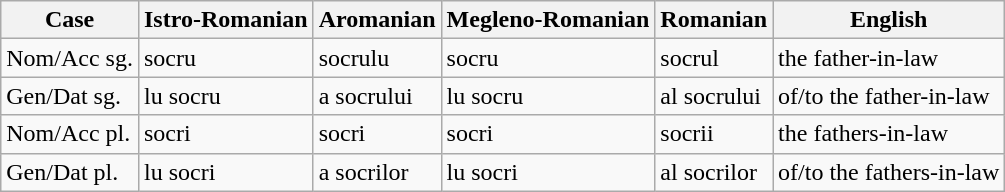<table class="wikitable">
<tr>
<th>Case</th>
<th>Istro-Romanian</th>
<th>Aromanian</th>
<th>Megleno-Romanian</th>
<th>Romanian</th>
<th>English</th>
</tr>
<tr>
<td>Nom/Acc sg.</td>
<td>socru</td>
<td>socrulu</td>
<td>socru</td>
<td>socrul</td>
<td>the father-in-law</td>
</tr>
<tr>
<td>Gen/Dat sg.</td>
<td>lu socru</td>
<td>a socrului</td>
<td>lu socru</td>
<td>al socrului</td>
<td>of/to the father-in-law</td>
</tr>
<tr>
<td>Nom/Acc pl.</td>
<td>socri</td>
<td>socri</td>
<td>socri</td>
<td>socrii</td>
<td>the fathers-in-law</td>
</tr>
<tr>
<td>Gen/Dat pl.</td>
<td>lu socri</td>
<td>a socrilor</td>
<td>lu socri</td>
<td>al socrilor</td>
<td>of/to the fathers-in-law</td>
</tr>
</table>
